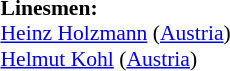<table style="width:100%; font-size:90%;">
<tr>
<td><br><strong>Linesmen:</strong>
<br><a href='#'>Heinz Holzmann</a> (<a href='#'>Austria</a>)
<br><a href='#'>Helmut Kohl</a> (<a href='#'>Austria</a>)</td>
</tr>
</table>
